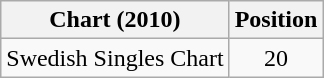<table class="wikitable sortable">
<tr>
<th>Chart (2010)</th>
<th>Position</th>
</tr>
<tr>
<td>Swedish Singles Chart</td>
<td align="center">20</td>
</tr>
</table>
